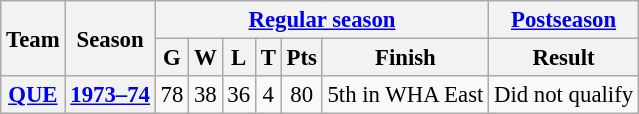<table class="wikitable" style="font-size:95%; text-align:center;">
<tr>
<th rowspan="2">Team</th>
<th rowspan="2">Season</th>
<th colspan="6"><a href='#'>Regular season</a></th>
<th><a href='#'>Postseason</a></th>
</tr>
<tr>
<th>G</th>
<th>W</th>
<th>L</th>
<th>T</th>
<th>Pts</th>
<th>Finish</th>
<th>Result</th>
</tr>
<tr>
<th><a href='#'>QUE</a></th>
<th><a href='#'>1973–74</a></th>
<td>78</td>
<td>38</td>
<td>36</td>
<td>4</td>
<td>80</td>
<td>5th in WHA East</td>
<td>Did not qualify</td>
</tr>
</table>
